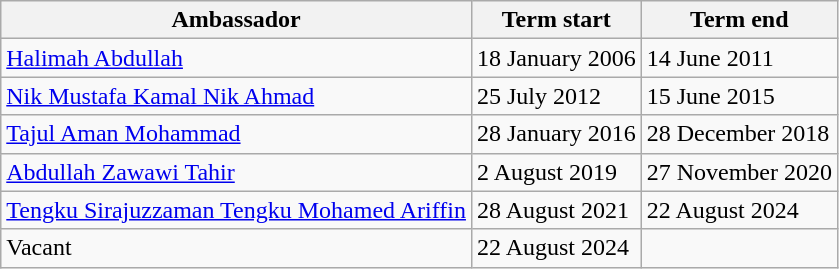<table class=wikitable>
<tr>
<th>Ambassador</th>
<th>Term start</th>
<th>Term end</th>
</tr>
<tr>
<td><a href='#'>Halimah Abdullah</a></td>
<td>18 January 2006</td>
<td>14 June 2011</td>
</tr>
<tr>
<td><a href='#'>Nik Mustafa Kamal Nik Ahmad</a></td>
<td>25 July 2012</td>
<td>15 June 2015</td>
</tr>
<tr>
<td><a href='#'>Tajul Aman Mohammad</a></td>
<td>28 January 2016</td>
<td>28 December 2018</td>
</tr>
<tr>
<td><a href='#'>Abdullah Zawawi Tahir</a></td>
<td>2 August 2019</td>
<td>27 November 2020</td>
</tr>
<tr>
<td><a href='#'>Tengku Sirajuzzaman Tengku Mohamed Ariffin   </a></td>
<td>28 August 2021</td>
<td>22 August 2024</td>
</tr>
<tr>
<td>Vacant</td>
<td>22 August 2024</td>
</tr>
</table>
